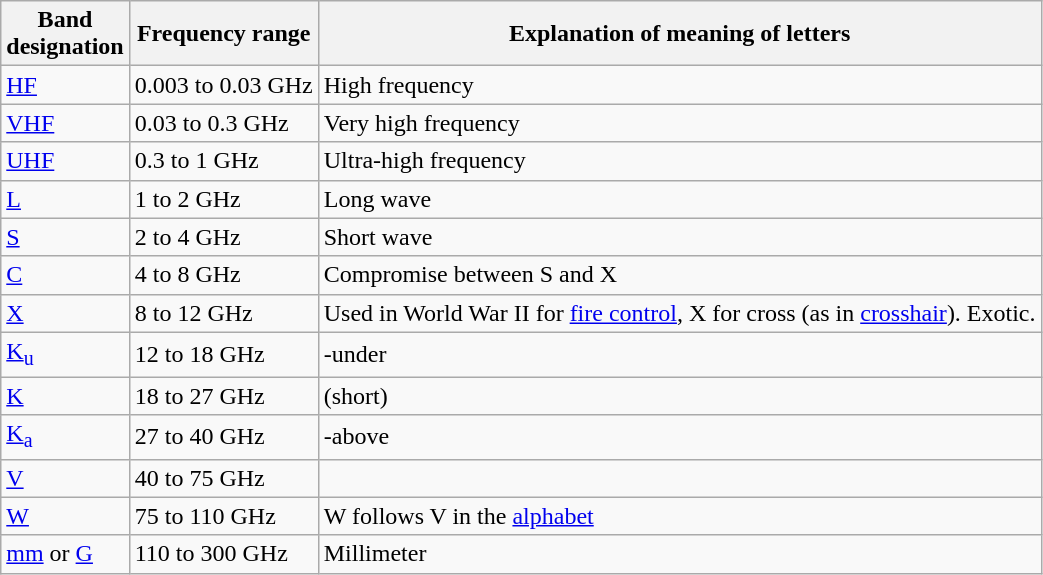<table class="wikitable">
<tr>
<th>Band<br>designation</th>
<th>Frequency range</th>
<th>Explanation of meaning of letters<br></th>
</tr>
<tr>
<td><a href='#'>HF</a></td>
<td>0.003 to 0.03 GHz</td>
<td>High frequency</td>
</tr>
<tr>
<td><a href='#'>VHF</a></td>
<td>0.03 to 0.3 GHz</td>
<td>Very high frequency</td>
</tr>
<tr>
<td><a href='#'>UHF</a></td>
<td>0.3 to 1 GHz</td>
<td>Ultra-high frequency</td>
</tr>
<tr>
<td><a href='#'>L</a></td>
<td>1 to 2 GHz</td>
<td>Long wave</td>
</tr>
<tr>
<td><a href='#'>S</a></td>
<td>2 to 4 GHz</td>
<td>Short wave</td>
</tr>
<tr>
<td><a href='#'>C</a></td>
<td>4 to 8 GHz</td>
<td>Compromise between S and X</td>
</tr>
<tr>
<td><a href='#'>X</a></td>
<td>8 to 12 GHz</td>
<td>Used in World War II for <a href='#'>fire control</a>, X for cross (as in <a href='#'>crosshair</a>). Exotic.</td>
</tr>
<tr>
<td><a href='#'>K<sub>u</sub></a></td>
<td>12 to 18 GHz</td>
<td>-under</td>
</tr>
<tr>
<td><a href='#'>K</a></td>
<td>18 to 27 GHz</td>
<td> (short)</td>
</tr>
<tr>
<td><a href='#'>K<sub>a</sub></a></td>
<td>27 to 40 GHz</td>
<td>-above</td>
</tr>
<tr>
<td><a href='#'>V</a></td>
<td>40 to 75 GHz</td>
<td></td>
</tr>
<tr>
<td><a href='#'>W</a></td>
<td>75 to 110 GHz</td>
<td>W follows V in the <a href='#'>alphabet</a></td>
</tr>
<tr>
<td><a href='#'>mm</a> or <a href='#'>G</a></td>
<td>110 to 300 GHz</td>
<td>Millimeter</td>
</tr>
</table>
